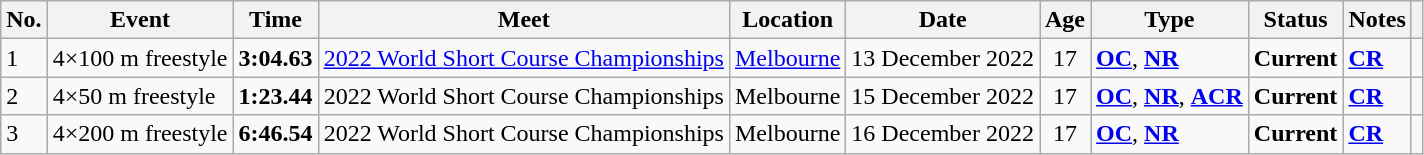<table class="wikitable sortable">
<tr>
<th>No.</th>
<th>Event</th>
<th>Time</th>
<th>Meet</th>
<th>Location</th>
<th>Date</th>
<th>Age</th>
<th>Type</th>
<th>Status</th>
<th>Notes</th>
<th></th>
</tr>
<tr>
<td>1</td>
<td>4×100 m freestyle</td>
<td style="text-align:center;"><strong>3:04.63</strong></td>
<td><a href='#'>2022 World Short Course Championships</a></td>
<td><a href='#'>Melbourne</a></td>
<td>13 December 2022</td>
<td style="text-align:center;">17</td>
<td><strong><a href='#'>OC</a></strong>, <strong><a href='#'>NR</a></strong></td>
<td style="text-align:center;"><strong>Current</strong></td>
<td><strong><a href='#'>CR</a></strong></td>
<td style="text-align:center;"></td>
</tr>
<tr>
<td>2</td>
<td>4×50 m freestyle</td>
<td style="text-align:center;"><strong>1:23.44</strong></td>
<td>2022 World Short Course Championships</td>
<td>Melbourne</td>
<td>15 December 2022</td>
<td style="text-align:center;">17</td>
<td><strong><a href='#'>OC</a></strong>, <strong><a href='#'>NR</a></strong>, <strong><a href='#'>ACR</a></strong></td>
<td style="text-align:center;"><strong>Current</strong></td>
<td><strong><a href='#'>CR</a></strong></td>
<td style="text-align:center;"></td>
</tr>
<tr>
<td>3</td>
<td>4×200 m freestyle</td>
<td style="text-align:center;"><strong>6:46.54</strong></td>
<td>2022 World Short Course Championships</td>
<td>Melbourne</td>
<td>16 December 2022</td>
<td style="text-align:center;">17</td>
<td><strong><a href='#'>OC</a></strong>, <strong><a href='#'>NR</a></strong></td>
<td style="text-align:center;"><strong>Current</strong></td>
<td><strong><a href='#'>CR</a></strong></td>
<td style="text-align:center;"></td>
</tr>
</table>
